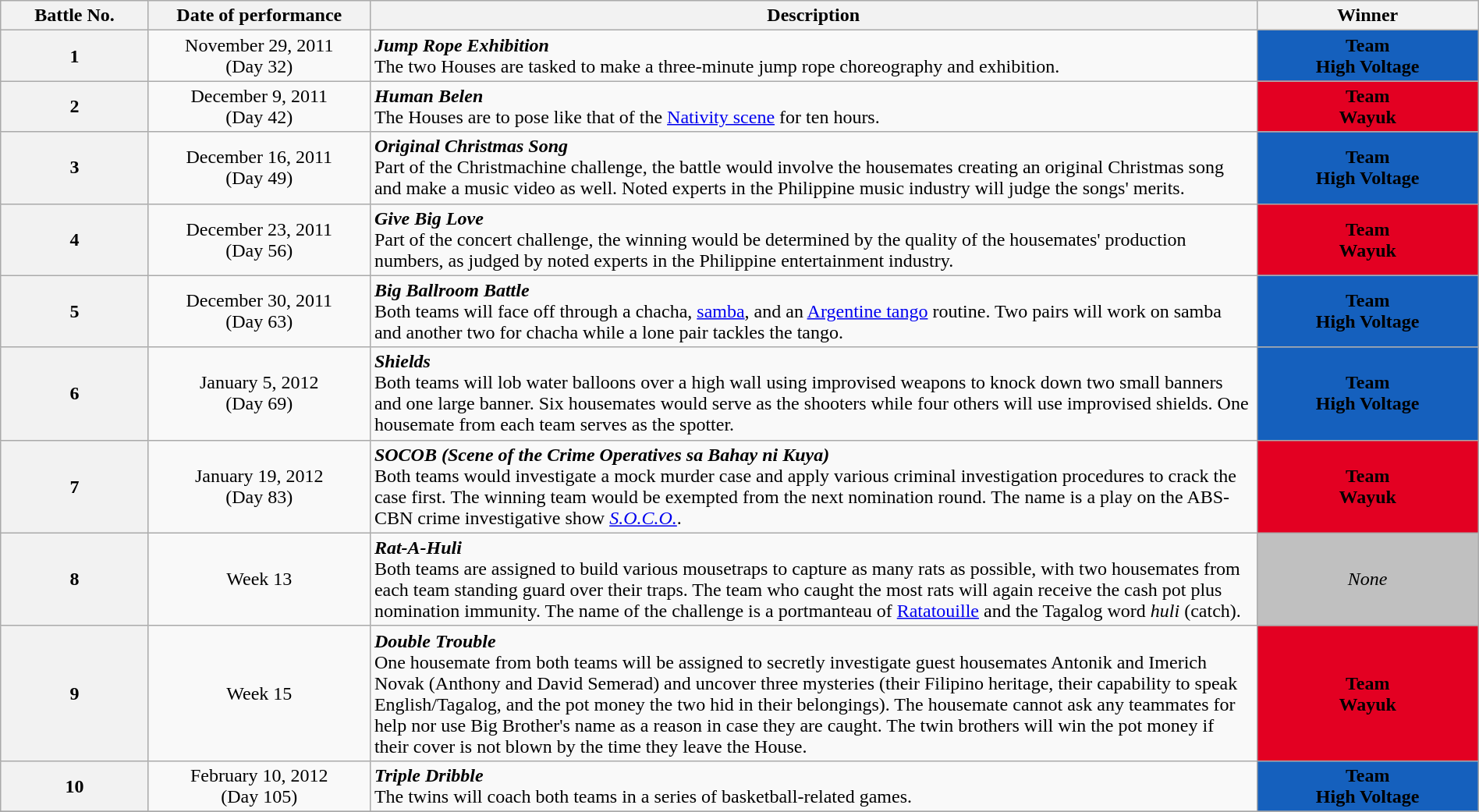<table class="wikitable" style="width:100%">
<tr>
<th style="width: 10%;">Battle No.</th>
<th style="width: 15%;">Date of performance</th>
<th style="width: 60%;">Description</th>
<th style="width: 15%;">Winner</th>
</tr>
<tr>
<th>1</th>
<td align="center">November 29, 2011 <br> (Day 32)</td>
<td><strong><em>Jump Rope Exhibition</em></strong> <br> The two Houses are tasked to make a three-minute jump rope choreography and exhibition.</td>
<td bgcolor="#1560BD" align="center"><span><strong>Team<br>High Voltage</strong></span></td>
</tr>
<tr>
<th>2</th>
<td align="center">December 9, 2011 <br> (Day 42)</td>
<td><strong><em>Human Belen</em></strong> <br> The Houses are to pose like that of the <a href='#'>Nativity scene</a> for ten hours.</td>
<td bgcolor="#E30022" align="center"><span><strong>Team<br>Wayuk</strong></span></td>
</tr>
<tr>
<th>3</th>
<td align="center">December 16, 2011 <br> (Day 49)</td>
<td><strong><em>Original Christmas Song</em></strong> <br> Part of the Christmachine challenge, the battle would involve the housemates creating an original Christmas song and make a music video as well. Noted experts in the Philippine music industry will judge the songs' merits.</td>
<td bgcolor="#1560BD" align="center"><span><strong>Team<br>High Voltage</strong></span></td>
</tr>
<tr>
<th>4</th>
<td align="center">December 23, 2011 <br> (Day 56)</td>
<td><strong><em>Give Big Love</em></strong> <br> Part of the concert challenge, the winning would be determined by the quality of the housemates' production numbers, as judged by noted experts in the Philippine entertainment industry.</td>
<td bgcolor="#E30022" align="center"><span><strong>Team<br>Wayuk</strong></span></td>
</tr>
<tr>
<th>5</th>
<td align="center">December 30, 2011 <br>(Day 63)</td>
<td><strong><em>Big Ballroom Battle</em></strong> <br> Both teams will face off through a chacha, <a href='#'>samba</a>, and an <a href='#'>Argentine tango</a> routine. Two pairs will work on samba and another two for chacha while a lone pair tackles the tango.</td>
<td bgcolor="#1560BD" align="center"><span><strong>Team<br>High Voltage</strong></span></td>
</tr>
<tr>
<th>6</th>
<td align="center">January 5, 2012 <br>(Day 69)</td>
<td><strong><em>Shields</em></strong> <br> Both teams will lob water balloons over a high wall using improvised weapons to knock down two small banners and one large banner. Six housemates would serve as the shooters while four others will use improvised shields. One housemate from each team serves as the spotter.</td>
<td bgcolor="#1560BD" align="center"><span><strong>Team<br>High Voltage</strong></span></td>
</tr>
<tr>
<th>7</th>
<td align="center">January 19, 2012 <br>(Day 83)</td>
<td><strong><em>SOCOB (Scene of the Crime Operatives sa Bahay ni Kuya)</em></strong> <br> Both teams would investigate a mock murder case and apply various criminal investigation procedures to crack the case first. The winning team would be exempted from the next nomination round. The name is a play on the ABS-CBN crime investigative show <em><a href='#'>S.O.C.O.</a></em>.</td>
<td bgcolor="#E30022" align="center"><span><strong>Team<br>Wayuk</strong></span></td>
</tr>
<tr>
<th>8</th>
<td align="center">Week 13</td>
<td><strong><em>Rat-A-Huli</em></strong> <br> Both teams are assigned to build various mousetraps to capture as many rats as possible, with two housemates from each team standing guard over their traps. The team who caught the most rats will again receive the cash pot plus nomination immunity. The name of the challenge is a portmanteau of <a href='#'>Ratatouille</a> and the Tagalog word <em>huli</em> (catch).</td>
<td align="center" bgcolor="C0C0C0"><em>None</em></td>
</tr>
<tr>
<th>9</th>
<td align="center">Week 15</td>
<td><strong><em>Double Trouble</em></strong> <br> One housemate from both teams will be assigned to secretly investigate guest housemates Antonik and Imerich Novak (Anthony and David Semerad) and uncover three mysteries (their Filipino heritage, their capability to speak English/Tagalog, and the pot money the two hid in their belongings). The housemate cannot ask any teammates for help nor use Big Brother's name as a reason in case they are caught. The twin brothers will win the pot money if their cover is not blown by the time they leave the House.</td>
<td bgcolor="#E30022" align="center"><span><strong>Team<br>Wayuk</strong></span></td>
</tr>
<tr>
<th>10</th>
<td align="center">February 10, 2012 <br> (Day 105)</td>
<td><strong><em>Triple Dribble</em></strong> <br> The twins will coach both teams in a series of basketball-related games.</td>
<td bgcolor="#1560BD" align="center"><span><strong>Team<br>High Voltage</strong></span></td>
</tr>
<tr>
</tr>
</table>
